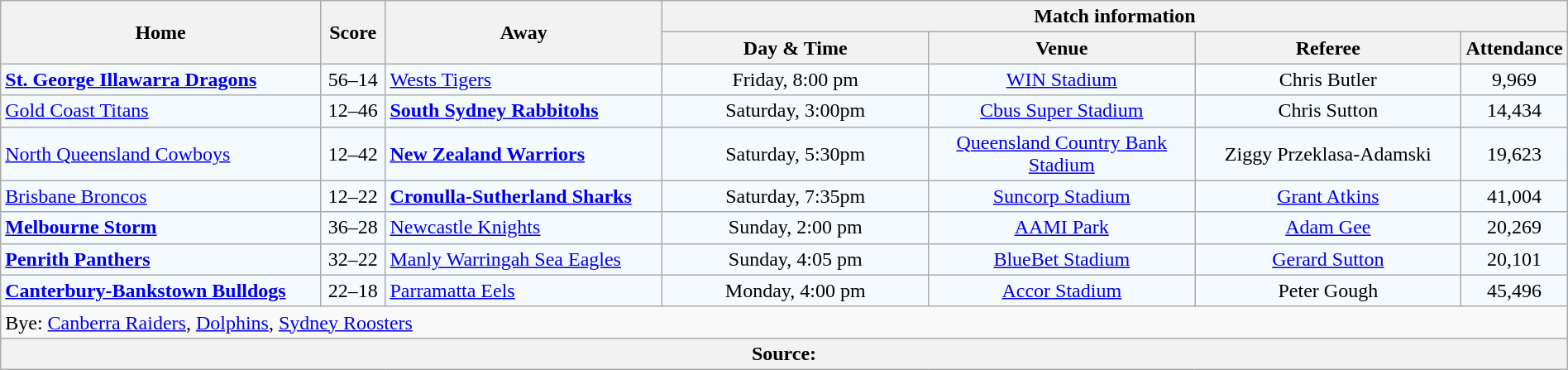<table class="wikitable" style="border-collapse:collapse; text-align:center; width:100%;">
<tr style="text-align:center; background:#f5faff;"  style="background:#c1d8ff;">
<th rowspan="2">Home</th>
<th rowspan="2">Score</th>
<th rowspan="2">Away</th>
<th colspan="4">Match information</th>
</tr>
<tr>
<th width="17%">Day & Time</th>
<th width="17%">Venue</th>
<th width="17%">Referee</th>
<th width="5%">Attendance</th>
</tr>
<tr style="text-align:center; background:#f5faff;">
<td align="left"><strong> <a href='#'>St. George Illawarra Dragons</a></strong></td>
<td>56–14</td>
<td align="left"> <a href='#'>Wests Tigers</a></td>
<td>Friday, 8:00 pm</td>
<td><a href='#'>WIN Stadium</a></td>
<td>Chris Butler</td>
<td>9,969</td>
</tr>
<tr style="text-align:center; background:#f5faff;">
<td align="left"> <a href='#'>Gold Coast Titans</a></td>
<td>12–46</td>
<td align="left"><strong> <a href='#'>South Sydney Rabbitohs</a></strong></td>
<td>Saturday, 3:00pm</td>
<td><a href='#'>Cbus Super Stadium</a></td>
<td>Chris Sutton</td>
<td>14,434</td>
</tr>
<tr style="text-align:center; background:#f5faff;">
<td align="left"> <a href='#'>North Queensland Cowboys</a></td>
<td>12–42</td>
<td align="left"><strong> <a href='#'>New Zealand Warriors</a></strong></td>
<td>Saturday, 5:30pm</td>
<td><a href='#'>Queensland Country Bank Stadium</a></td>
<td>Ziggy Przeklasa-Adamski</td>
<td>19,623</td>
</tr>
<tr style="text-align:center; background:#f5faff;">
<td align="left"> <a href='#'>Brisbane Broncos</a></td>
<td>12–22</td>
<td align="left"><strong> <a href='#'>Cronulla-Sutherland Sharks</a></strong></td>
<td>Saturday, 7:35pm</td>
<td><a href='#'>Suncorp Stadium</a></td>
<td><a href='#'>Grant Atkins</a></td>
<td>41,004</td>
</tr>
<tr style="text-align:center; background:#f5faff;">
<td align="left"><strong> <a href='#'>Melbourne Storm</a></strong></td>
<td>36–28</td>
<td align="left"> <a href='#'>Newcastle Knights</a></td>
<td>Sunday, 2:00 pm</td>
<td><a href='#'>AAMI Park</a></td>
<td><a href='#'>Adam Gee</a></td>
<td>20,269</td>
</tr>
<tr style="text-align:center; background:#f5faff;">
<td align="left"><strong> <a href='#'>Penrith Panthers</a></strong></td>
<td>32–22</td>
<td align="left"> <a href='#'>Manly Warringah Sea Eagles</a></td>
<td>Sunday, 4:05 pm</td>
<td><a href='#'>BlueBet Stadium</a></td>
<td><a href='#'>Gerard Sutton</a></td>
<td>20,101</td>
</tr>
<tr style="text-align:center; background:#f5faff;">
<td align="left"><strong> <a href='#'>Canterbury-Bankstown Bulldogs</a></strong></td>
<td>22–18</td>
<td align="left"> <a href='#'>Parramatta Eels</a></td>
<td>Monday, 4:00 pm</td>
<td><a href='#'>Accor Stadium</a></td>
<td>Peter Gough</td>
<td>45,496</td>
</tr>
<tr>
<td colspan="7" align="left">Bye:  <a href='#'>Canberra Raiders</a>,  <a href='#'>Dolphins</a>,  <a href='#'>Sydney Roosters</a></td>
</tr>
<tr>
<th colspan="7" align="left">Source:</th>
</tr>
</table>
